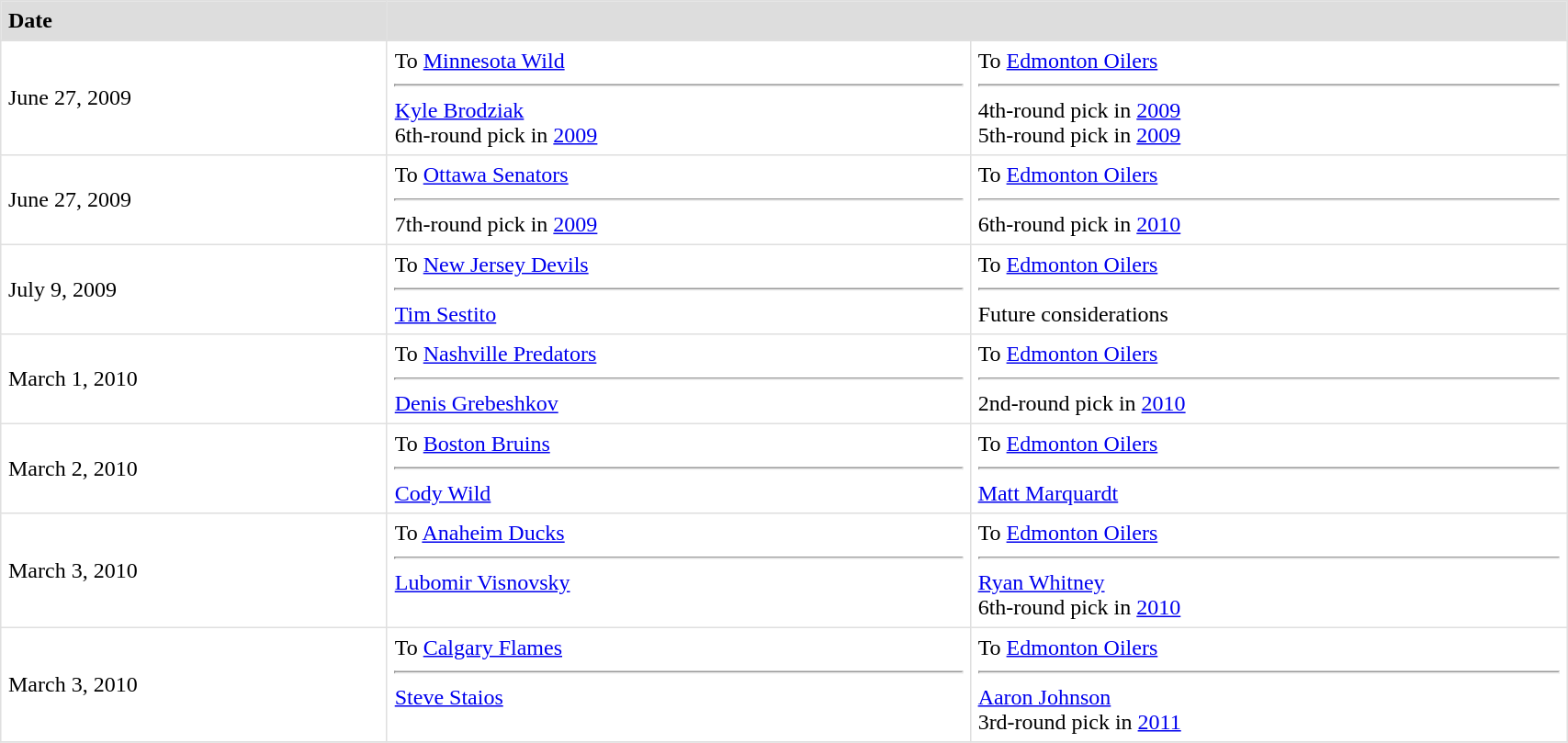<table border=1 style="border-collapse:collapse" bordercolor="#DFDFDF"  cellpadding="5" width=90%>
<tr bgcolor="#dddddd">
<td><strong>Date</strong></td>
<th colspan="2"></th>
</tr>
<tr>
<td>June 27, 2009</td>
<td valign="top">To <a href='#'>Minnesota Wild</a> <hr><a href='#'>Kyle Brodziak</a><br>6th-round pick in <a href='#'>2009</a></td>
<td valign="top">To <a href='#'>Edmonton Oilers</a> <hr>4th-round pick in <a href='#'>2009</a><br>5th-round pick in <a href='#'>2009</a></td>
</tr>
<tr>
<td>June 27, 2009</td>
<td valign="top">To <a href='#'>Ottawa Senators</a> <hr>7th-round pick in <a href='#'>2009</a></td>
<td valign="top">To <a href='#'>Edmonton Oilers</a> <hr>6th-round pick in <a href='#'>2010</a></td>
</tr>
<tr>
<td>July 9, 2009</td>
<td valign="top">To <a href='#'>New Jersey Devils</a> <hr><a href='#'>Tim Sestito</a></td>
<td valign="top">To <a href='#'>Edmonton Oilers</a> <hr>Future considerations</td>
</tr>
<tr>
<td>March 1, 2010</td>
<td valign="top">To <a href='#'>Nashville Predators</a> <hr><a href='#'>Denis Grebeshkov</a></td>
<td valign="top">To <a href='#'>Edmonton Oilers</a> <hr>2nd-round pick in <a href='#'>2010</a></td>
</tr>
<tr>
<td>March 2, 2010</td>
<td valign="top">To <a href='#'>Boston Bruins</a> <hr><a href='#'>Cody Wild</a></td>
<td valign="top">To <a href='#'>Edmonton Oilers</a> <hr><a href='#'>Matt Marquardt</a></td>
</tr>
<tr>
<td>March 3, 2010</td>
<td valign="top">To <a href='#'>Anaheim Ducks</a> <hr><a href='#'>Lubomir Visnovsky</a></td>
<td valign="top">To <a href='#'>Edmonton Oilers</a> <hr><a href='#'>Ryan Whitney</a><br>6th-round pick in <a href='#'>2010</a></td>
</tr>
<tr>
<td>March 3, 2010</td>
<td valign="top">To <a href='#'>Calgary Flames</a> <hr><a href='#'>Steve Staios</a></td>
<td valign="top">To <a href='#'>Edmonton Oilers</a> <hr><a href='#'>Aaron Johnson</a><br>3rd-round pick in <a href='#'>2011</a></td>
</tr>
<tr>
</tr>
</table>
